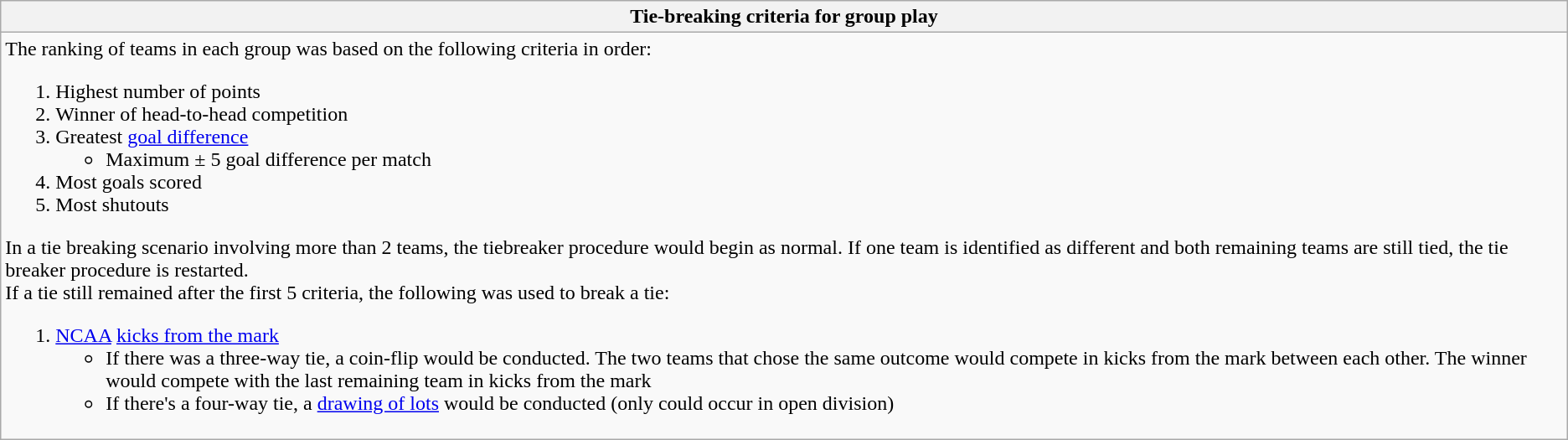<table class="wikitable mw-collapsible mw-collapsed">
<tr>
<th>Tie-breaking criteria for group play</th>
</tr>
<tr>
<td>The ranking of teams in each group was based on the following criteria in order:<br><ol><li>Highest number of points</li><li>Winner of head-to-head competition</li><li>Greatest <a href='#'>goal difference</a><ul><li>Maximum ± 5 goal difference per match</li></ul></li><li>Most goals scored</li><li>Most shutouts</li></ol>In a tie breaking scenario involving more than 2 teams, the tiebreaker procedure would begin as normal. If one team is identified as different and both remaining teams are still tied, the tie breaker procedure is restarted.<br>If a tie still remained after the first 5 criteria, the following was used to break a tie:<ol><li><a href='#'>NCAA</a> <a href='#'>kicks from the mark</a><ul><li>If there was a three-way tie, a coin-flip would be conducted. The two teams that chose the same outcome would compete in kicks from the mark between each other. The winner would compete with the last remaining team in kicks from the mark</li><li>If there's a four-way tie, a <a href='#'>drawing of lots</a> would be conducted (only could occur in open division)</li></ul></li></ol></td>
</tr>
</table>
